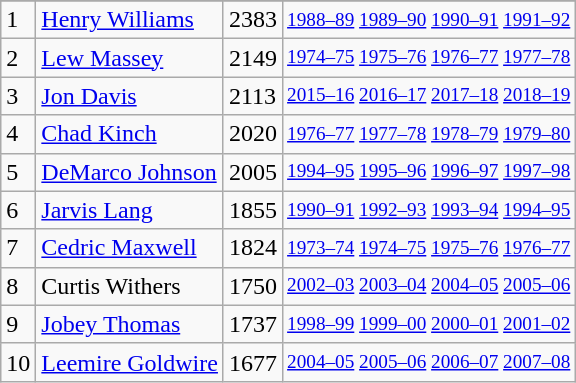<table class="wikitable">
<tr>
</tr>
<tr>
<td>1</td>
<td><a href='#'>Henry Williams</a></td>
<td>2383</td>
<td style="font-size:80%;"><a href='#'>1988–89</a> <a href='#'>1989–90</a> <a href='#'>1990–91</a> <a href='#'>1991–92</a></td>
</tr>
<tr>
<td>2</td>
<td><a href='#'>Lew Massey</a></td>
<td>2149</td>
<td style="font-size:80%;"><a href='#'>1974–75</a> <a href='#'>1975–76</a> <a href='#'>1976–77</a> <a href='#'>1977–78</a></td>
</tr>
<tr>
<td>3</td>
<td><a href='#'>Jon Davis</a></td>
<td>2113</td>
<td style="font-size:80%;"><a href='#'>2015–16</a> <a href='#'>2016–17</a> <a href='#'>2017–18</a> <a href='#'>2018–19</a></td>
</tr>
<tr>
<td>4</td>
<td><a href='#'>Chad Kinch</a></td>
<td>2020</td>
<td style="font-size:80%;"><a href='#'>1976–77</a> <a href='#'>1977–78</a> <a href='#'>1978–79</a> <a href='#'>1979–80</a></td>
</tr>
<tr>
<td>5</td>
<td><a href='#'>DeMarco Johnson</a></td>
<td>2005</td>
<td style="font-size:80%;"><a href='#'>1994–95</a> <a href='#'>1995–96</a> <a href='#'>1996–97</a> <a href='#'>1997–98</a></td>
</tr>
<tr>
<td>6</td>
<td><a href='#'>Jarvis Lang</a></td>
<td>1855</td>
<td style="font-size:80%;"><a href='#'>1990–91</a> <a href='#'>1992–93</a> <a href='#'>1993–94</a> <a href='#'>1994–95</a></td>
</tr>
<tr>
<td>7</td>
<td><a href='#'>Cedric Maxwell</a></td>
<td>1824</td>
<td style="font-size:80%;"><a href='#'>1973–74</a> <a href='#'>1974–75</a> <a href='#'>1975–76</a> <a href='#'>1976–77</a></td>
</tr>
<tr>
<td>8</td>
<td>Curtis Withers</td>
<td>1750</td>
<td style="font-size:80%;"><a href='#'>2002–03</a> <a href='#'>2003–04</a> <a href='#'>2004–05</a> <a href='#'>2005–06</a></td>
</tr>
<tr>
<td>9</td>
<td><a href='#'>Jobey Thomas</a></td>
<td>1737</td>
<td style="font-size:80%;"><a href='#'>1998–99</a> <a href='#'>1999–00</a> <a href='#'>2000–01</a> <a href='#'>2001–02</a></td>
</tr>
<tr>
<td>10</td>
<td><a href='#'>Leemire Goldwire</a></td>
<td>1677</td>
<td style="font-size:80%;"><a href='#'>2004–05</a> <a href='#'>2005–06</a> <a href='#'>2006–07</a> <a href='#'>2007–08</a></td>
</tr>
</table>
